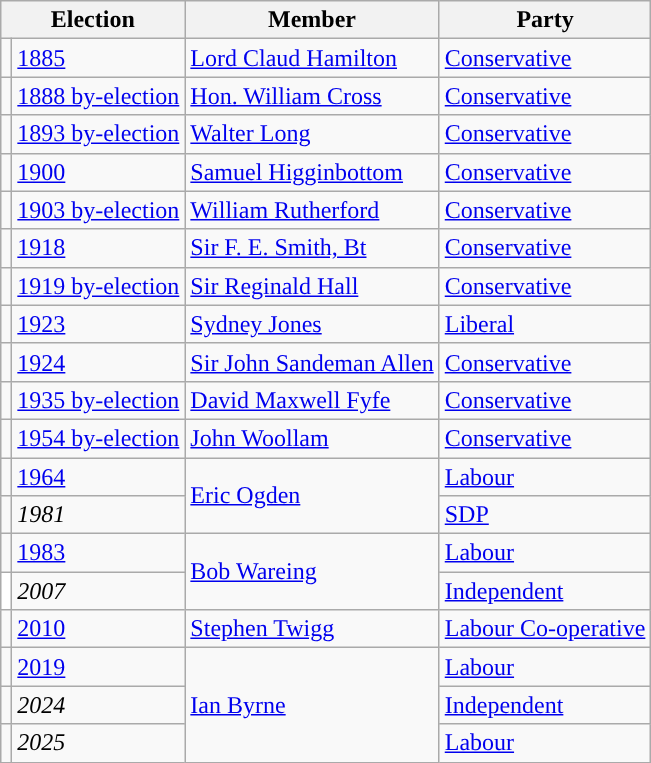<table class="wikitable">
<tr>
<th colspan="2">Election</th>
<th>Member</th>
<th>Party</th>
</tr>
<tr>
<td style="color:inherit;background-color: "></td>
<td><a href='#'>1885</a></td>
<td><a href='#'>Lord Claud Hamilton</a></td>
<td><a href='#'>Conservative</a></td>
</tr>
<tr>
<td style="color:inherit;background-color: "></td>
<td><a href='#'>1888 by-election</a></td>
<td><a href='#'>Hon. William Cross</a></td>
<td><a href='#'>Conservative</a></td>
</tr>
<tr>
<td style="color:inherit;background-color: "></td>
<td><a href='#'>1893 by-election</a></td>
<td><a href='#'>Walter Long</a></td>
<td><a href='#'>Conservative</a></td>
</tr>
<tr>
<td style="color:inherit;background-color: "></td>
<td><a href='#'>1900</a></td>
<td><a href='#'>Samuel Higginbottom</a></td>
<td><a href='#'>Conservative</a></td>
</tr>
<tr>
<td style="color:inherit;background-color: "></td>
<td><a href='#'>1903 by-election</a></td>
<td><a href='#'>William Rutherford</a></td>
<td><a href='#'>Conservative</a></td>
</tr>
<tr>
<td style="color:inherit;background-color: "></td>
<td><a href='#'>1918</a></td>
<td><a href='#'>Sir F. E. Smith, Bt</a></td>
<td><a href='#'>Conservative</a></td>
</tr>
<tr>
<td style="color:inherit;background-color: "></td>
<td><a href='#'>1919 by-election</a></td>
<td><a href='#'>Sir Reginald Hall</a></td>
<td><a href='#'>Conservative</a></td>
</tr>
<tr>
<td style="color:inherit;background-color: "></td>
<td><a href='#'>1923</a></td>
<td><a href='#'>Sydney Jones</a></td>
<td><a href='#'>Liberal</a></td>
</tr>
<tr>
<td style="color:inherit;background-color: "></td>
<td><a href='#'>1924</a></td>
<td><a href='#'>Sir John Sandeman Allen</a></td>
<td><a href='#'>Conservative</a></td>
</tr>
<tr>
<td style="color:inherit;background-color: "></td>
<td><a href='#'>1935 by-election</a></td>
<td><a href='#'>David Maxwell Fyfe</a></td>
<td><a href='#'>Conservative</a></td>
</tr>
<tr>
<td style="color:inherit;background-color: "></td>
<td><a href='#'>1954 by-election</a></td>
<td><a href='#'>John Woollam</a></td>
<td><a href='#'>Conservative</a></td>
</tr>
<tr>
<td style="color:inherit;background-color: "></td>
<td><a href='#'>1964</a></td>
<td rowspan="2"><a href='#'>Eric Ogden</a></td>
<td><a href='#'>Labour</a></td>
</tr>
<tr>
<td style="color:inherit;background-color: "></td>
<td><em>1981</em></td>
<td><a href='#'>SDP</a></td>
</tr>
<tr>
<td style="color:inherit;background-color: "></td>
<td><a href='#'>1983</a></td>
<td rowspan="2"><a href='#'>Bob Wareing</a></td>
<td><a href='#'>Labour</a></td>
</tr>
<tr>
<td style="color:inherit;background-color: white"></td>
<td><em>2007</em></td>
<td><a href='#'>Independent</a></td>
</tr>
<tr>
<td style="color:inherit;background-color: "></td>
<td><a href='#'>2010</a></td>
<td><a href='#'>Stephen Twigg</a></td>
<td><a href='#'>Labour Co-operative</a></td>
</tr>
<tr>
<td style="color:inherit;background-color: "></td>
<td><a href='#'>2019</a></td>
<td rowspan="3"><a href='#'>Ian Byrne</a></td>
<td><a href='#'>Labour</a></td>
</tr>
<tr>
<td style="color:inherit;background-color: "></td>
<td><em>2024</em></td>
<td><a href='#'>Independent</a></td>
</tr>
<tr>
<td style="color:inherit;background-color: "></td>
<td><em>2025</em></td>
<td><a href='#'>Labour</a></td>
</tr>
</table>
